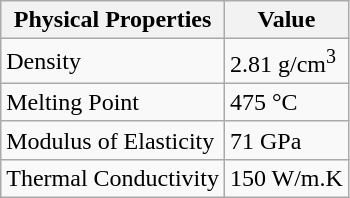<table class="wikitable">
<tr>
<th>Physical Properties</th>
<th>Value</th>
</tr>
<tr>
<td>Density</td>
<td>2.81 g/cm<sup>3</sup></td>
</tr>
<tr>
<td>Melting Point</td>
<td>475 °C</td>
</tr>
<tr>
<td>Modulus of Elasticity</td>
<td>71 GPa</td>
</tr>
<tr>
<td>Thermal Conductivity</td>
<td>150 W/m.K</td>
</tr>
</table>
